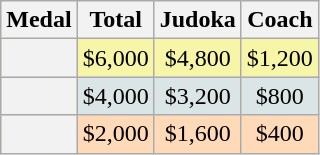<table class=wikitable style="text-align:center;">
<tr>
<th>Medal</th>
<th>Total</th>
<th>Judoka</th>
<th>Coach</th>
</tr>
<tr bgcolor=F7F6A8>
<th></th>
<td>$6,000</td>
<td>$4,800</td>
<td>$1,200</td>
</tr>
<tr bgcolor=DCE5E5>
<th></th>
<td>$4,000</td>
<td>$3,200</td>
<td>$800</td>
</tr>
<tr bgcolor=FFDAB9>
<th></th>
<td>$2,000</td>
<td>$1,600</td>
<td>$400</td>
</tr>
</table>
